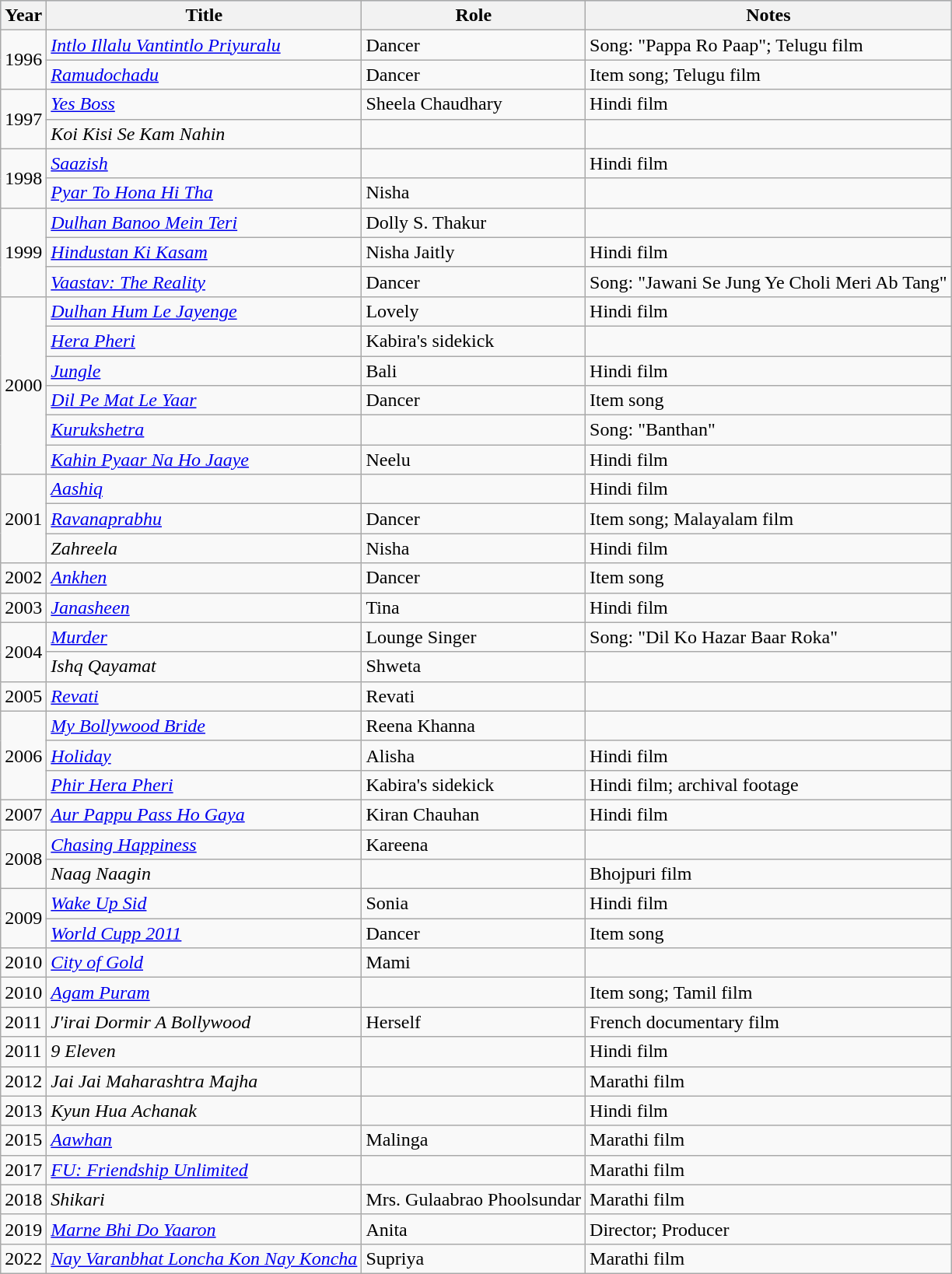<table class="wikitable">
<tr style="background:#b0c4de; text-align:center;">
<th>Year</th>
<th>Title</th>
<th>Role</th>
<th>Notes</th>
</tr>
<tr>
<td rowspan="2">1996</td>
<td><em><a href='#'>Intlo Illalu Vantintlo Priyuralu</a></em></td>
<td>Dancer</td>
<td>Song: "Pappa Ro Paap"; Telugu film</td>
</tr>
<tr>
<td><em><a href='#'>Ramudochadu</a></em></td>
<td>Dancer</td>
<td>Item song; Telugu film</td>
</tr>
<tr>
<td rowspan="2">1997</td>
<td><em><a href='#'>Yes Boss</a></em></td>
<td>Sheela Chaudhary</td>
<td>Hindi film</td>
</tr>
<tr>
<td><em>Koi Kisi Se Kam Nahin</em></td>
<td></td>
<td></td>
</tr>
<tr>
<td rowspan="2">1998</td>
<td><em><a href='#'>Saazish</a></em></td>
<td></td>
<td>Hindi film</td>
</tr>
<tr>
<td><em><a href='#'>Pyar To Hona Hi Tha</a></em></td>
<td>Nisha</td>
<td></td>
</tr>
<tr>
<td rowspan="3">1999</td>
<td><em><a href='#'>Dulhan Banoo Mein Teri</a></em></td>
<td>Dolly S. Thakur</td>
<td></td>
</tr>
<tr>
<td><em><a href='#'>Hindustan Ki Kasam</a></em></td>
<td>Nisha Jaitly</td>
<td>Hindi film</td>
</tr>
<tr>
<td><em><a href='#'>Vaastav: The Reality</a></em></td>
<td>Dancer</td>
<td>Song: "Jawani Se Jung Ye Choli Meri Ab Tang"</td>
</tr>
<tr>
<td rowspan="6">2000</td>
<td><em><a href='#'>Dulhan Hum Le Jayenge</a></em></td>
<td>Lovely</td>
<td>Hindi film</td>
</tr>
<tr>
<td><em><a href='#'>Hera Pheri</a></em></td>
<td>Kabira's sidekick</td>
<td></td>
</tr>
<tr>
<td><em><a href='#'>Jungle</a></em></td>
<td>Bali</td>
<td>Hindi film</td>
</tr>
<tr>
<td><em><a href='#'>Dil Pe Mat Le Yaar</a></em></td>
<td>Dancer</td>
<td>Item song</td>
</tr>
<tr>
<td><em><a href='#'>Kurukshetra</a></em></td>
<td></td>
<td>Song: "Banthan"</td>
</tr>
<tr>
<td><em><a href='#'>Kahin Pyaar Na Ho Jaaye</a></em></td>
<td>Neelu</td>
<td>Hindi film</td>
</tr>
<tr>
<td rowspan="3">2001</td>
<td><em><a href='#'>Aashiq</a></em></td>
<td></td>
<td>Hindi film</td>
</tr>
<tr>
<td><em><a href='#'>Ravanaprabhu</a></em></td>
<td>Dancer</td>
<td>Item song; Malayalam film</td>
</tr>
<tr>
<td><em>Zahreela</em></td>
<td>Nisha</td>
<td>Hindi film</td>
</tr>
<tr>
<td>2002</td>
<td><em><a href='#'>Ankhen</a></em></td>
<td>Dancer</td>
<td>Item song</td>
</tr>
<tr>
<td>2003</td>
<td><em><a href='#'>Janasheen</a></em></td>
<td>Tina</td>
<td>Hindi film</td>
</tr>
<tr>
<td rowspan="2">2004</td>
<td><em><a href='#'>Murder</a></em></td>
<td>Lounge Singer</td>
<td>Song: "Dil Ko Hazar Baar Roka"</td>
</tr>
<tr>
<td><em>Ishq Qayamat</em></td>
<td>Shweta</td>
<td></td>
</tr>
<tr>
<td>2005</td>
<td><em><a href='#'>Revati</a></em></td>
<td>Revati</td>
<td></td>
</tr>
<tr>
<td rowspan="3">2006</td>
<td><em><a href='#'>My Bollywood Bride</a></em></td>
<td>Reena Khanna</td>
<td></td>
</tr>
<tr>
<td><em><a href='#'>Holiday</a></em></td>
<td>Alisha</td>
<td>Hindi film</td>
</tr>
<tr>
<td><em><a href='#'>Phir Hera Pheri</a></em></td>
<td>Kabira's sidekick</td>
<td>Hindi film; archival footage</td>
</tr>
<tr>
<td>2007</td>
<td><em><a href='#'>Aur Pappu Pass Ho Gaya</a></em></td>
<td>Kiran Chauhan</td>
<td>Hindi film</td>
</tr>
<tr>
<td rowspan="2">2008</td>
<td><em><a href='#'>Chasing Happiness</a></em></td>
<td>Kareena</td>
<td></td>
</tr>
<tr>
<td><em>Naag Naagin</em></td>
<td></td>
<td>Bhojpuri film</td>
</tr>
<tr>
<td rowspan="2">2009</td>
<td><em><a href='#'>Wake Up Sid</a></em></td>
<td>Sonia</td>
<td>Hindi film</td>
</tr>
<tr>
<td><em><a href='#'>World Cupp 2011</a></em></td>
<td>Dancer</td>
<td>Item song</td>
</tr>
<tr>
<td>2010</td>
<td><em><a href='#'>City of Gold</a></em></td>
<td>Mami</td>
<td></td>
</tr>
<tr>
<td>2010</td>
<td><em><a href='#'>Agam Puram</a></em></td>
<td></td>
<td>Item song; Tamil film</td>
</tr>
<tr>
<td>2011</td>
<td><em>J'irai Dormir A Bollywood</em></td>
<td>Herself</td>
<td>French documentary film</td>
</tr>
<tr>
<td>2011</td>
<td><em>9 Eleven</em></td>
<td></td>
<td>Hindi film</td>
</tr>
<tr>
<td>2012</td>
<td><em>Jai Jai Maharashtra Majha</em></td>
<td></td>
<td>Marathi film</td>
</tr>
<tr>
<td>2013</td>
<td><em>Kyun Hua Achanak</em></td>
<td></td>
<td>Hindi film</td>
</tr>
<tr>
<td>2015</td>
<td><em><a href='#'>Aawhan</a></em></td>
<td>Malinga</td>
<td>Marathi film</td>
</tr>
<tr>
<td>2017</td>
<td><em><a href='#'>FU: Friendship Unlimited</a></em></td>
<td></td>
<td>Marathi film</td>
</tr>
<tr>
<td>2018</td>
<td><em>Shikari</em></td>
<td>Mrs. Gulaabrao Phoolsundar</td>
<td>Marathi film</td>
</tr>
<tr>
<td>2019</td>
<td><em><a href='#'>Marne Bhi Do Yaaron</a></em></td>
<td>Anita</td>
<td>Director; Producer</td>
</tr>
<tr>
<td>2022</td>
<td><em><a href='#'>Nay Varanbhat Loncha Kon Nay Koncha</a></em></td>
<td>Supriya</td>
<td>Marathi film</td>
</tr>
</table>
